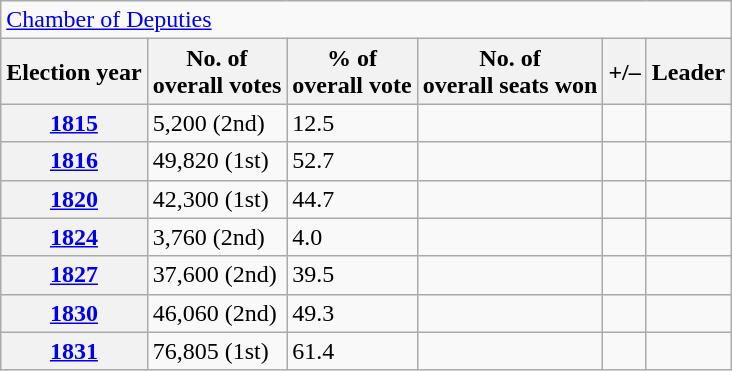<table class=wikitable>
<tr>
<td colspan=7><a href='#'>Chamber of Deputies</a></td>
</tr>
<tr>
<th>Election year</th>
<th>No. of<br>overall votes</th>
<th>% of<br>overall vote</th>
<th>No. of<br>overall seats won</th>
<th>+/–</th>
<th>Leader</th>
</tr>
<tr>
<th><a href='#'>1815</a></th>
<td>5,200 (2nd)</td>
<td>12.5</td>
<td></td>
<td></td>
<td></td>
</tr>
<tr>
<th><a href='#'>1816</a></th>
<td>49,820 (1st)</td>
<td>52.7</td>
<td></td>
<td></td>
<td></td>
</tr>
<tr>
<th><a href='#'>1820</a></th>
<td>42,300 (1st)</td>
<td>44.7</td>
<td></td>
<td></td>
<td></td>
</tr>
<tr>
<th><a href='#'>1824</a></th>
<td>3,760 (2nd)</td>
<td>4.0</td>
<td></td>
<td></td>
<td></td>
</tr>
<tr>
<th><a href='#'>1827</a></th>
<td>37,600 (2nd)</td>
<td>39.5</td>
<td></td>
<td></td>
<td></td>
</tr>
<tr>
<th><a href='#'>1830</a></th>
<td>46,060 (2nd)</td>
<td>49.3</td>
<td></td>
<td></td>
<td></td>
</tr>
<tr>
<th><a href='#'>1831</a></th>
<td>76,805 (1st)</td>
<td>61.4</td>
<td></td>
<td></td>
<td></td>
</tr>
</table>
